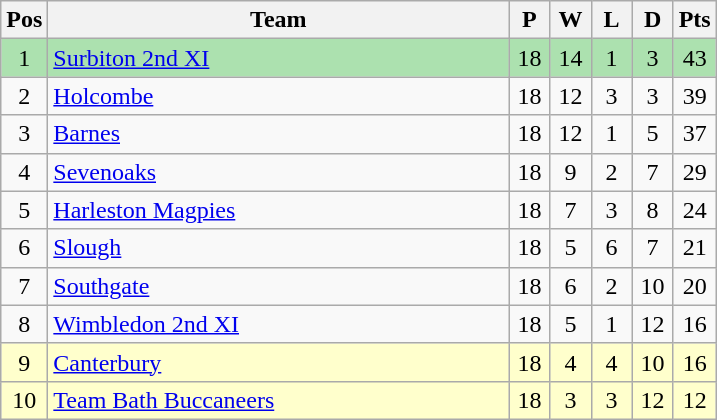<table class="wikitable" style="font-size: 100%">
<tr>
<th width=20>Pos</th>
<th width=300>Team</th>
<th width=20>P</th>
<th width=20>W</th>
<th width=20>L</th>
<th width=20>D</th>
<th width=20>Pts</th>
</tr>
<tr align=center style="background:#ACE1AF;">
<td>1</td>
<td align="left"><a href='#'>Surbiton 2nd XI</a></td>
<td>18</td>
<td>14</td>
<td>1</td>
<td>3</td>
<td>43</td>
</tr>
<tr align=center>
<td>2</td>
<td align="left"><a href='#'>Holcombe</a></td>
<td>18</td>
<td>12</td>
<td>3</td>
<td>3</td>
<td>39</td>
</tr>
<tr align=center>
<td>3</td>
<td align="left"><a href='#'>Barnes</a></td>
<td>18</td>
<td>12</td>
<td>1</td>
<td>5</td>
<td>37</td>
</tr>
<tr align=center>
<td>4</td>
<td align="left"><a href='#'>Sevenoaks</a></td>
<td>18</td>
<td>9</td>
<td>2</td>
<td>7</td>
<td>29</td>
</tr>
<tr align=center>
<td>5</td>
<td align="left"><a href='#'>Harleston Magpies</a></td>
<td>18</td>
<td>7</td>
<td>3</td>
<td>8</td>
<td>24</td>
</tr>
<tr align=center>
<td>6</td>
<td align="left"><a href='#'>Slough</a></td>
<td>18</td>
<td>5</td>
<td>6</td>
<td>7</td>
<td>21</td>
</tr>
<tr align=center>
<td>7</td>
<td align="left"><a href='#'>Southgate</a></td>
<td>18</td>
<td>6</td>
<td>2</td>
<td>10</td>
<td>20</td>
</tr>
<tr align=center>
<td>8</td>
<td align="left"><a href='#'>Wimbledon 2nd XI</a></td>
<td>18</td>
<td>5</td>
<td>1</td>
<td>12</td>
<td>16</td>
</tr>
<tr align=center style="background: #ffffcc;">
<td>9</td>
<td align="left"><a href='#'>Canterbury</a></td>
<td>18</td>
<td>4</td>
<td>4</td>
<td>10</td>
<td>16</td>
</tr>
<tr align=center style="background: #ffffcc;">
<td>10</td>
<td align="left"><a href='#'>Team Bath Buccaneers</a></td>
<td>18</td>
<td>3</td>
<td>3</td>
<td>12</td>
<td>12</td>
</tr>
</table>
